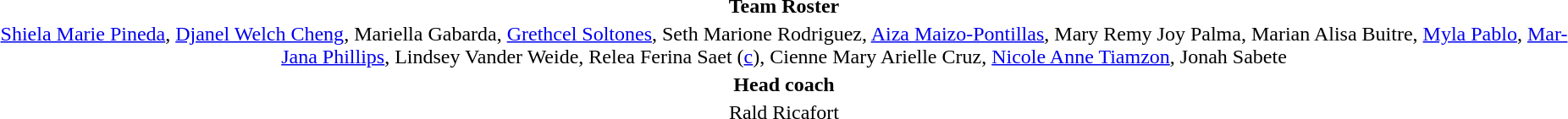<table style="text-align:center; margin-top:2em; margin-left:auto; margin-right:auto">
<tr>
<td><strong>Team Roster</strong></td>
</tr>
<tr>
<td><a href='#'>Shiela Marie Pineda</a>, <a href='#'>Djanel Welch Cheng</a>, Mariella Gabarda, <a href='#'>Grethcel Soltones</a>, Seth Marione Rodriguez, <a href='#'>Aiza Maizo-Pontillas</a>, Mary Remy Joy Palma, Marian Alisa Buitre, <a href='#'>Myla Pablo</a>, <a href='#'>Mar-Jana Phillips</a>, Lindsey Vander Weide, Relea Ferina Saet (<a href='#'>c</a>), Cienne Mary Arielle Cruz, <a href='#'>Nicole Anne Tiamzon</a>, Jonah Sabete</td>
</tr>
<tr>
<td><strong>Head coach</strong></td>
</tr>
<tr>
<td>Rald Ricafort</td>
</tr>
</table>
